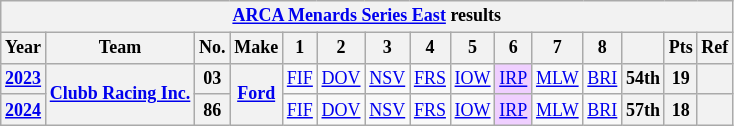<table class="wikitable" style="text-align:center; font-size:75%">
<tr>
<th colspan=15><a href='#'>ARCA Menards Series East</a> results</th>
</tr>
<tr>
<th>Year</th>
<th>Team</th>
<th>No.</th>
<th>Make</th>
<th>1</th>
<th>2</th>
<th>3</th>
<th>4</th>
<th>5</th>
<th>6</th>
<th>7</th>
<th>8</th>
<th></th>
<th>Pts</th>
<th>Ref</th>
</tr>
<tr>
<th><a href='#'>2023</a></th>
<th rowspan=2><a href='#'>Clubb Racing Inc.</a></th>
<th>03</th>
<th rowspan=2><a href='#'>Ford</a></th>
<td><a href='#'>FIF</a></td>
<td><a href='#'>DOV</a></td>
<td><a href='#'>NSV</a></td>
<td><a href='#'>FRS</a></td>
<td><a href='#'>IOW</a></td>
<td style="background:#EFCFFF;"><a href='#'>IRP</a><br></td>
<td><a href='#'>MLW</a></td>
<td><a href='#'>BRI</a></td>
<th>54th</th>
<th>19</th>
<th></th>
</tr>
<tr>
<th><a href='#'>2024</a></th>
<th>86</th>
<td><a href='#'>FIF</a></td>
<td><a href='#'>DOV</a></td>
<td><a href='#'>NSV</a></td>
<td><a href='#'>FRS</a></td>
<td><a href='#'>IOW</a></td>
<td style="background:#EFCFFF;"><a href='#'>IRP</a><br></td>
<td><a href='#'>MLW</a></td>
<td><a href='#'>BRI</a></td>
<th>57th</th>
<th>18</th>
<th></th>
</tr>
</table>
